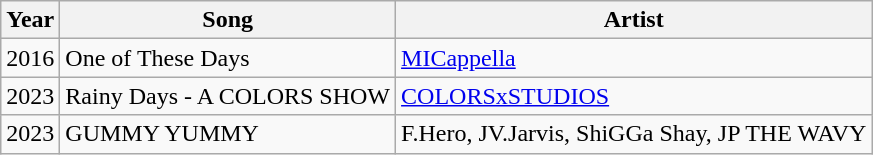<table class="wikitable">
<tr>
<th>Year</th>
<th>Song</th>
<th>Artist</th>
</tr>
<tr>
<td>2016</td>
<td>One of These Days</td>
<td><a href='#'>MICappella</a></td>
</tr>
<tr>
<td>2023</td>
<td>Rainy Days - A COLORS SHOW</td>
<td><a href='#'>COLORSxSTUDIOS</a></td>
</tr>
<tr>
<td>2023</td>
<td>GUMMY YUMMY</td>
<td>F.Hero, JV.Jarvis, ShiGGa Shay, JP THE WAVY</td>
</tr>
</table>
